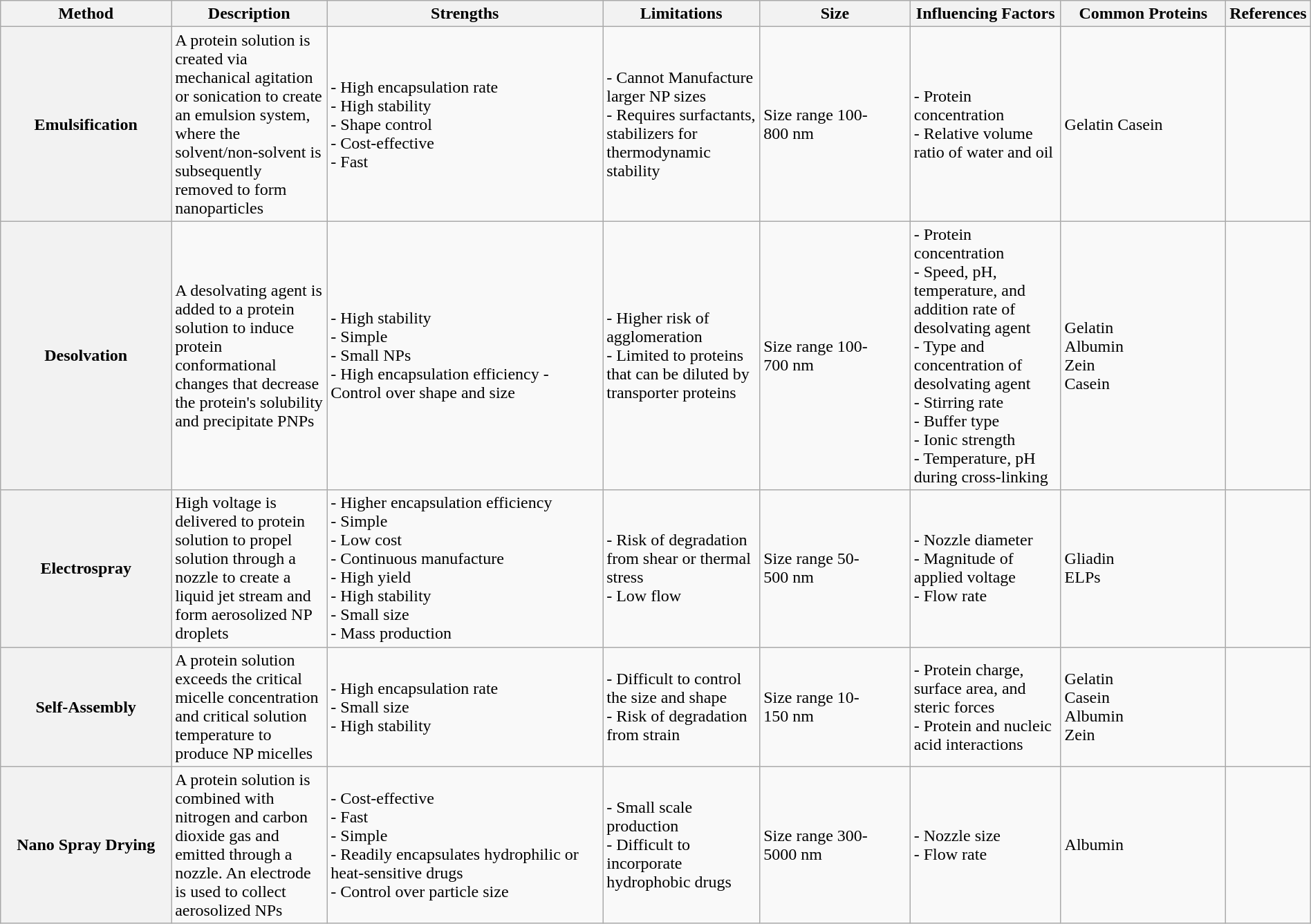<table class="wikitable" style="margin: 1em auto 1em auto;">
<tr>
<th width="205" scope="col">Method</th>
<th width="180" scope="col">Description</th>
<th width="400" scope="col">Strengths</th>
<th width="180" scope="col">Limitations</th>
<th width="205" scope="col">Size</th>
<th width="180" scope="col">Influencing Factors</th>
<th width="225" scope="col">Common Proteins</th>
<th width="50" scope="col">References</th>
</tr>
<tr>
<th scope="row">Emulsification</th>
<td>A protein solution is created via mechanical agitation or sonication to create an emulsion system, where the solvent/non-solvent is subsequently removed to form nanoparticles</td>
<td>- High encapsulation rate<br>- High stability<br>- Shape control<br>- Cost-effective<br>- Fast</td>
<td>- Cannot Manufacture larger NP sizes<br>- Requires surfactants, stabilizers for thermodynamic stability</td>
<td>Size range 100-800 nm</td>
<td>- Protein concentration<br>- Relative volume ratio of water and oil</td>
<td>Gelatin Casein</td>
<td></td>
</tr>
<tr>
<th scope="row">Desolvation</th>
<td>A desolvating agent is added to a protein solution to induce protein conformational changes that decrease the protein's solubility and precipitate PNPs</td>
<td>- High stability<br>- Simple<br>- Small NPs<br>- High encapsulation efficiency
- Control over shape and size</td>
<td>- Higher risk of agglomeration<br>- Limited to proteins that can be diluted by transporter proteins</td>
<td>Size range 100-700 nm</td>
<td>- Protein concentration<br>- Speed, pH, temperature, and addition rate of desolvating agent<br>- Type and concentration of desolvating agent<br>- Stirring rate<br>- Buffer type<br>- Ionic strength<br>- Temperature, pH during cross-linking</td>
<td>Gelatin<br>Albumin<br>Zein<br>Casein</td>
<td></td>
</tr>
<tr>
<th scope="row">Electrospray</th>
<td>High voltage is delivered to protein solution to propel solution through a nozzle to create a liquid jet stream and form aerosolized NP droplets</td>
<td>- Higher encapsulation efficiency<br>- Simple<br>- Low cost<br>- Continuous manufacture<br>- High yield<br>- High stability<br>- Small size<br>- Mass production</td>
<td>- Risk of degradation from shear or thermal stress<br>- Low flow</td>
<td>Size range 50-500 nm</td>
<td>- Nozzle diameter<br>- Magnitude of applied voltage<br>- Flow rate</td>
<td>Gliadin<br>ELPs</td>
<td></td>
</tr>
<tr>
<th scope="row">Self-Assembly</th>
<td>A protein solution exceeds the critical micelle concentration and critical solution temperature to produce NP micelles</td>
<td>- High encapsulation rate<br>- Small size<br>- High stability</td>
<td>- Difficult to control the size and shape<br>- Risk of degradation from strain</td>
<td>Size range 10-150 nm</td>
<td>- Protein charge, surface area, and steric forces<br>- Protein and nucleic acid interactions</td>
<td>Gelatin<br>Casein<br>Albumin<br>Zein</td>
<td></td>
</tr>
<tr>
<th scope="row">Nano Spray Drying</th>
<td>A protein solution is combined with nitrogen and carbon dioxide gas and emitted through a nozzle. An electrode is used to collect aerosolized NPs</td>
<td>- Cost-effective<br>- Fast<br>- Simple<br>- Readily encapsulates hydrophilic or heat-sensitive drugs<br>- Control over particle size</td>
<td>- Small scale production<br>- Difficult to incorporate hydrophobic drugs</td>
<td>Size range 300-5000 nm</td>
<td>- Nozzle size<br>- Flow rate</td>
<td>Albumin</td>
<td></td>
</tr>
</table>
